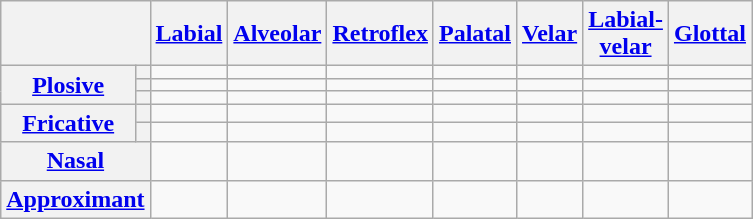<table class="wikitable" style="text-align:center;">
<tr>
<th colspan="2"></th>
<th><a href='#'>Labial</a></th>
<th><a href='#'>Alveolar</a></th>
<th><a href='#'>Retroflex</a></th>
<th><a href='#'>Palatal</a></th>
<th><a href='#'>Velar</a></th>
<th><a href='#'>Labial-<br>velar</a></th>
<th><a href='#'>Glottal</a></th>
</tr>
<tr>
<th rowspan="3"><a href='#'>Plosive</a></th>
<th></th>
<td></td>
<td></td>
<td></td>
<td></td>
<td></td>
<td></td>
<td></td>
</tr>
<tr>
<th></th>
<td></td>
<td></td>
<td></td>
<td></td>
<td></td>
<td></td>
<td></td>
</tr>
<tr>
<th></th>
<td> </td>
<td> </td>
<td></td>
<td> </td>
<td> </td>
<td> </td>
<td></td>
</tr>
<tr>
<th rowspan="2"><a href='#'>Fricative</a></th>
<th></th>
<td></td>
<td></td>
<td></td>
<td> </td>
<td></td>
<td></td>
<td></td>
</tr>
<tr>
<th></th>
<td> </td>
<td> </td>
<td></td>
<td> </td>
<td></td>
<td></td>
<td></td>
</tr>
<tr>
<th colspan="2"><a href='#'>Nasal</a></th>
<td></td>
<td></td>
<td> </td>
<td> </td>
<td></td>
<td> </td>
<td></td>
</tr>
<tr>
<th colspan="2"><a href='#'>Approximant</a></th>
<td></td>
<td></td>
<td></td>
<td> </td>
<td></td>
<td></td>
<td></td>
</tr>
</table>
